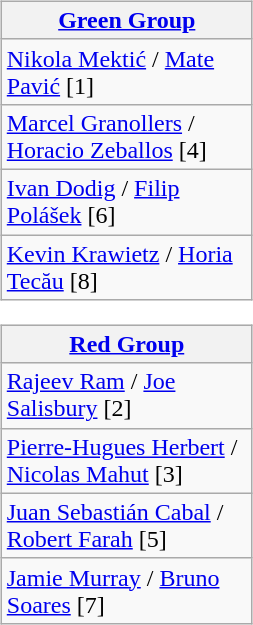<table>
<tr style="vertical-align:top">
<td><br><table class="wikitable nowrap" style="text-align:center">
<tr>
<th width=160><a href='#'>Green Group</a></th>
</tr>
<tr>
<td align=left> <a href='#'>Nikola Mektić</a> /  <a href='#'>Mate Pavić</a> [1]</td>
</tr>
<tr>
<td align=left> <a href='#'>Marcel Granollers</a> /  <a href='#'>Horacio Zeballos</a> [4]</td>
</tr>
<tr>
<td align=left> <a href='#'>Ivan Dodig</a> /  <a href='#'>Filip Polášek</a> [6]</td>
</tr>
<tr>
<td align=left> <a href='#'>Kevin Krawietz</a> /  <a href='#'>Horia Tecău</a> [8]</td>
</tr>
</table>
<table class="wikitable nowrap" style="text-align:center">
<tr>
<th width=160><a href='#'>Red Group</a></th>
</tr>
<tr>
<td align=left> <a href='#'>Rajeev Ram</a> /  <a href='#'>Joe Salisbury</a> [2]</td>
</tr>
<tr>
<td align=left> <a href='#'>Pierre-Hugues Herbert</a> /  <a href='#'>Nicolas Mahut</a> [3]</td>
</tr>
<tr>
<td align=left> <a href='#'>Juan Sebastián Cabal</a> /  <a href='#'>Robert Farah</a> [5]</td>
</tr>
<tr>
<td align=left> <a href='#'>Jamie Murray</a> /  <a href='#'>Bruno Soares</a> [7]</td>
</tr>
</table>
</td>
</tr>
</table>
